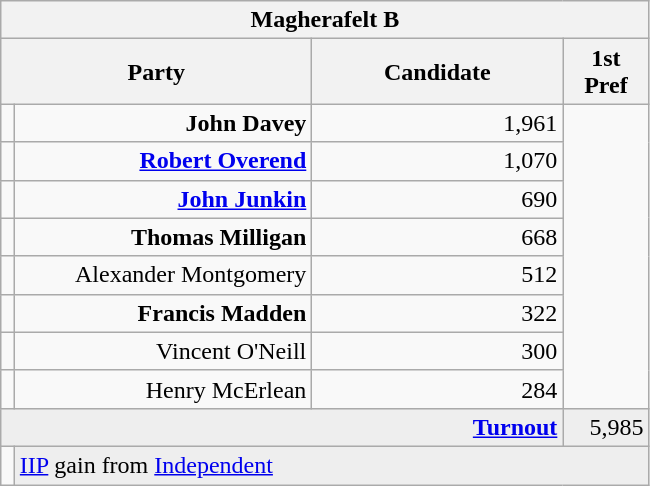<table class="wikitable">
<tr>
<th colspan="4" align="center">Magherafelt B</th>
</tr>
<tr>
<th colspan="2" align="center" width=200>Party</th>
<th width=160>Candidate</th>
<th width=50>1st Pref</th>
</tr>
<tr>
<td></td>
<td align="right"><strong>John Davey</strong></td>
<td align="right">1,961</td>
</tr>
<tr>
<td></td>
<td align="right"><strong><a href='#'>Robert Overend</a></strong></td>
<td align="right">1,070</td>
</tr>
<tr>
<td></td>
<td align="right"><strong><a href='#'>John Junkin</a></strong></td>
<td align="right">690</td>
</tr>
<tr>
<td></td>
<td align="right"><strong>Thomas Milligan</strong></td>
<td align="right">668</td>
</tr>
<tr>
<td></td>
<td align="right">Alexander Montgomery</td>
<td align="right">512</td>
</tr>
<tr>
<td></td>
<td align="right"><strong>Francis Madden</strong></td>
<td align="right">322</td>
</tr>
<tr>
<td></td>
<td align="right">Vincent O'Neill</td>
<td align="right">300</td>
</tr>
<tr>
<td></td>
<td align="right">Henry McErlean</td>
<td align="right">284</td>
</tr>
<tr bgcolor="EEEEEE">
<td colspan=3 align="right"><strong><a href='#'>Turnout</a></strong></td>
<td align="right">5,985</td>
</tr>
<tr>
<td bgcolor=></td>
<td colspan=3 bgcolor="EEEEEE"><a href='#'>IIP</a> gain from <a href='#'>Independent</a></td>
</tr>
</table>
